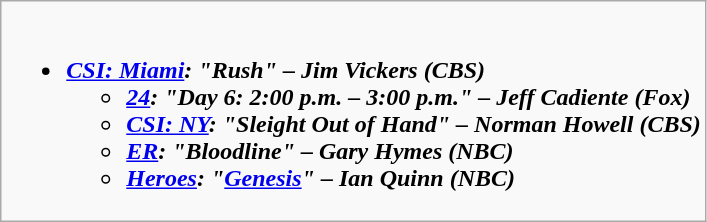<table class="wikitable">
<tr>
<td style="vertical-align:top;"><br><ul><li><strong><em><a href='#'>CSI: Miami</a><em>: "Rush" – Jim Vickers (CBS)<strong><ul><li></em><a href='#'>24</a><em>: "Day 6: 2:00 p.m. – 3:00 p.m." – Jeff Cadiente (Fox)</li><li></em><a href='#'>CSI: NY</a><em>: "Sleight Out of Hand" – Norman Howell (CBS)</li><li></em><a href='#'>ER</a><em>: "Bloodline" – Gary Hymes (NBC)</li><li></em><a href='#'>Heroes</a><em>: "<a href='#'>Genesis</a>" – Ian Quinn (NBC)</li></ul></li></ul></td>
</tr>
</table>
